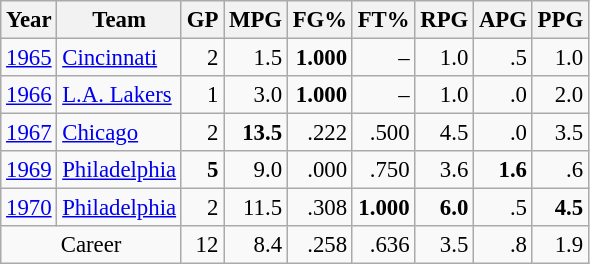<table class="wikitable sortable" style="font-size:95%; text-align:right;">
<tr>
<th>Year</th>
<th>Team</th>
<th>GP</th>
<th>MPG</th>
<th>FG%</th>
<th>FT%</th>
<th>RPG</th>
<th>APG</th>
<th>PPG</th>
</tr>
<tr>
<td style="text-align:left;"><a href='#'>1965</a></td>
<td style="text-align:left;"><a href='#'>Cincinnati</a></td>
<td>2</td>
<td>1.5</td>
<td><strong>1.000</strong></td>
<td>–</td>
<td>1.0</td>
<td>.5</td>
<td>1.0</td>
</tr>
<tr>
<td style="text-align:left;"><a href='#'>1966</a></td>
<td style="text-align:left;"><a href='#'>L.A. Lakers</a></td>
<td>1</td>
<td>3.0</td>
<td><strong>1.000</strong></td>
<td>–</td>
<td>1.0</td>
<td>.0</td>
<td>2.0</td>
</tr>
<tr>
<td style="text-align:left;"><a href='#'>1967</a></td>
<td style="text-align:left;"><a href='#'>Chicago</a></td>
<td>2</td>
<td><strong>13.5</strong></td>
<td>.222</td>
<td>.500</td>
<td>4.5</td>
<td>.0</td>
<td>3.5</td>
</tr>
<tr>
<td style="text-align:left;"><a href='#'>1969</a></td>
<td style="text-align:left;"><a href='#'>Philadelphia</a></td>
<td><strong>5</strong></td>
<td>9.0</td>
<td>.000</td>
<td>.750</td>
<td>3.6</td>
<td><strong>1.6</strong></td>
<td>.6</td>
</tr>
<tr>
<td style="text-align:left;"><a href='#'>1970</a></td>
<td style="text-align:left;"><a href='#'>Philadelphia</a></td>
<td>2</td>
<td>11.5</td>
<td>.308</td>
<td><strong>1.000</strong></td>
<td><strong>6.0</strong></td>
<td>.5</td>
<td><strong>4.5</strong></td>
</tr>
<tr class="sortbottom">
<td style="text-align:center;" colspan="2">Career</td>
<td>12</td>
<td>8.4</td>
<td>.258</td>
<td>.636</td>
<td>3.5</td>
<td>.8</td>
<td>1.9</td>
</tr>
</table>
